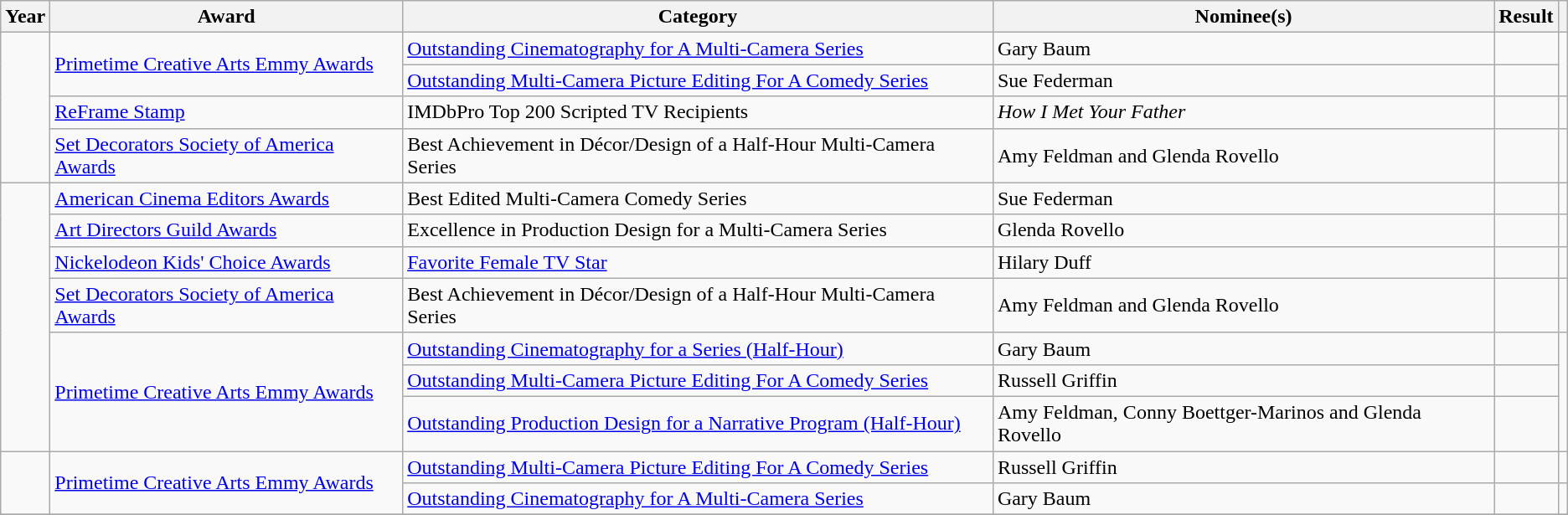<table class="wikitable sortable plainrowheaders">
<tr>
<th scope="col">Year</th>
<th scope="col">Award</th>
<th scope="col">Category</th>
<th scope="col">Nominee(s)</th>
<th scope="col">Result</th>
<th scope="col" class="unsortable"></th>
</tr>
<tr>
<td rowspan="4"></td>
<td rowspan="2"><a href='#'>Primetime Creative Arts Emmy Awards</a></td>
<td><a href='#'>Outstanding Cinematography for A Multi-Camera Series</a></td>
<td>Gary Baum </td>
<td></td>
<td rowspan="2" style="text-align:center;"></td>
</tr>
<tr>
<td><a href='#'>Outstanding Multi-Camera Picture Editing For A Comedy Series</a></td>
<td>Sue Federman </td>
<td></td>
</tr>
<tr>
<td><a href='#'>ReFrame Stamp</a></td>
<td>IMDbPro Top 200 Scripted TV Recipients</td>
<td><em>How I Met Your Father</em></td>
<td></td>
<td style="text-align:center;"></td>
</tr>
<tr>
<td><a href='#'>Set Decorators Society of America Awards</a></td>
<td>Best Achievement in Décor/Design of a Half-Hour Multi-Camera Series</td>
<td>Amy Feldman and Glenda Rovello</td>
<td></td>
<td style="text-align:center;"></td>
</tr>
<tr>
<td rowspan="7"></td>
<td><a href='#'>American Cinema Editors Awards</a></td>
<td>Best Edited Multi-Camera Comedy Series</td>
<td>Sue Federman </td>
<td></td>
<td style="text-align:center;"></td>
</tr>
<tr>
<td><a href='#'>Art Directors Guild Awards</a></td>
<td>Excellence in Production Design for a Multi-Camera Series</td>
<td>Glenda Rovello </td>
<td></td>
<td style="text-align:center;"></td>
</tr>
<tr>
<td><a href='#'>Nickelodeon Kids' Choice Awards</a></td>
<td><a href='#'>Favorite Female TV Star</a></td>
<td>Hilary Duff</td>
<td></td>
<td style="text-align:center;"></td>
</tr>
<tr>
<td><a href='#'>Set Decorators Society of America Awards</a></td>
<td>Best Achievement in Décor/Design of a Half-Hour Multi-Camera Series</td>
<td>Amy Feldman and Glenda Rovello</td>
<td></td>
<td style="text-align:center;"></td>
</tr>
<tr>
<td rowspan="3"><a href='#'>Primetime Creative Arts Emmy Awards</a></td>
<td><a href='#'>Outstanding Cinematography for a Series (Half-Hour)</a></td>
<td>Gary Baum </td>
<td></td>
<td rowspan="3" style="text-align:center;"></td>
</tr>
<tr>
<td><a href='#'>Outstanding Multi-Camera Picture Editing For A Comedy Series</a></td>
<td>Russell Griffin  </td>
<td></td>
</tr>
<tr>
<td><a href='#'>Outstanding Production Design for a Narrative Program (Half-Hour)</a></td>
<td>Amy Feldman, Conny Boettger-Marinos and Glenda Rovello </td>
<td></td>
</tr>
<tr>
<td rowspan="2"></td>
<td rowspan="2"><a href='#'>Primetime Creative Arts Emmy Awards</a></td>
<td><a href='#'>Outstanding Multi-Camera Picture Editing For A Comedy Series</a></td>
<td>Russell Griffin  </td>
<td></td>
</tr>
<tr>
<td><a href='#'>Outstanding Cinematography for A Multi-Camera Series</a></td>
<td>Gary Baum </td>
<td></td>
<td></td>
</tr>
<tr>
</tr>
</table>
